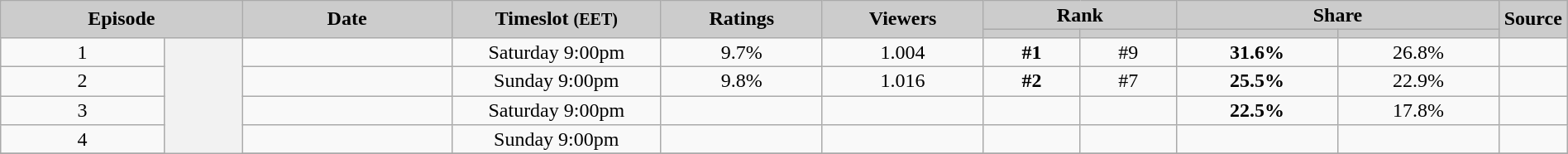<table class="wikitable" style="text-align:center; background:#f9f9f9; line-height:16px;" width="100%">
<tr>
<th colspan="2" rowspan="2" style="background:#ccc; color:#yyy;" width="15%">Episode</th>
<th rowspan="2" style="background:#ccc; color:#yyy;" width="13%">Date</th>
<th rowspan="2" style="background:#ccc; color:#yyy;" width="13%">Timeslot <small>(EET)</small></th>
<th rowspan="2" style="background:#ccc; color:#yyy;" width="10%">Ratings</th>
<th rowspan="2" style="background:#ccc; color:#yyy;" width="10%">Viewers<br><small></small></th>
<th colspan="2" style="background:#ccc; color:#yyy;" width="12%">Rank</th>
<th colspan="2" style="background:#ccc; color:#yyy;" width="20%">Share</th>
<th rowspan="2" style="background:#ccc; color:#yyy;" width="03%">Source</th>
</tr>
<tr style="font-size:85%;">
<th style="background:#ccc; color:#yyy;" width="06%"></th>
<th style="background:#ccc; color:#yyy;" width="06%"></th>
<th style="background:#ccc; color:#yyy;" width="10%"></th>
<th style="background:#ccc; color:#yyy;" width="10%"></th>
</tr>
<tr>
<td>1</td>
<th rowspan="10"></th>
<td></td>
<td>Saturday 9:00pm</td>
<td>9.7%</td>
<td>1.004</td>
<td><strong>#1</strong></td>
<td>#9</td>
<td><strong>31.6%</strong></td>
<td>26.8%</td>
<td></td>
</tr>
<tr>
<td>2</td>
<td></td>
<td>Sunday 9:00pm</td>
<td>9.8%</td>
<td>1.016</td>
<td><strong>#2</strong></td>
<td>#7</td>
<td><strong>25.5%</strong></td>
<td>22.9%</td>
<td></td>
</tr>
<tr>
<td>3</td>
<td></td>
<td>Saturday 9:00pm</td>
<td></td>
<td></td>
<td></td>
<td></td>
<td><strong>22.5%</strong></td>
<td>17.8%</td>
<td></td>
</tr>
<tr>
<td>4</td>
<td></td>
<td>Sunday 9:00pm</td>
<td></td>
<td></td>
<td></td>
<td></td>
<td></td>
<td></td>
<td></td>
</tr>
<tr>
</tr>
</table>
